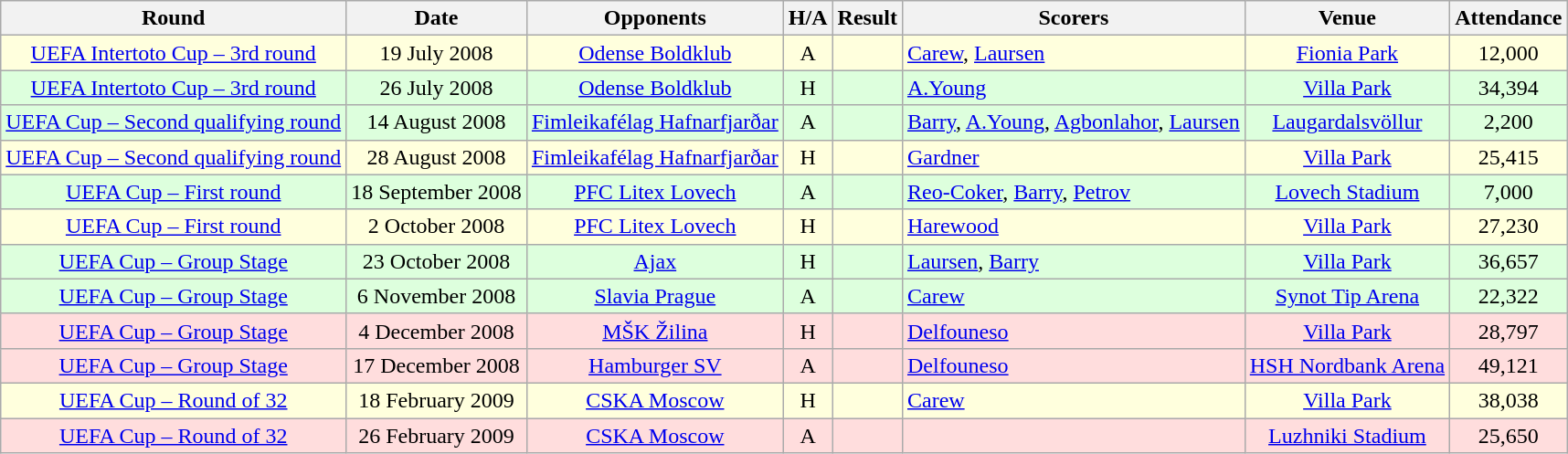<table class="wikitable" style="text-align:center;">
<tr>
<th>Round</th>
<th>Date</th>
<th>Opponents</th>
<th>H/A</th>
<th>Result</th>
<th>Scorers</th>
<th>Venue</th>
<th>Attendance</th>
</tr>
<tr bgcolor="#ffffdd">
<td><a href='#'>UEFA Intertoto Cup – 3rd round</a></td>
<td>19 July 2008</td>
<td><a href='#'>Odense Boldklub</a> </td>
<td>A</td>
<td></td>
<td align="left"><a href='#'>Carew</a>, <a href='#'>Laursen</a></td>
<td><a href='#'>Fionia Park</a></td>
<td>12,000</td>
</tr>
<tr bgcolor="#ddffdd">
<td><a href='#'>UEFA Intertoto Cup – 3rd round</a></td>
<td>26 July 2008</td>
<td><a href='#'>Odense Boldklub</a> </td>
<td>H</td>
<td></td>
<td align="left"><a href='#'>A.Young</a></td>
<td><a href='#'>Villa Park</a></td>
<td>34,394</td>
</tr>
<tr bgcolor="#ddffdd">
<td><a href='#'>UEFA Cup – Second qualifying round</a></td>
<td>14 August 2008</td>
<td><a href='#'>Fimleikafélag Hafnarfjarðar</a> </td>
<td>A</td>
<td></td>
<td align="left"><a href='#'>Barry</a>, <a href='#'>A.Young</a>, <a href='#'>Agbonlahor</a>, <a href='#'>Laursen</a></td>
<td><a href='#'>Laugardalsvöllur</a></td>
<td>2,200</td>
</tr>
<tr bgcolor="#ffffdd">
<td><a href='#'>UEFA Cup – Second qualifying round</a></td>
<td>28 August 2008</td>
<td><a href='#'>Fimleikafélag Hafnarfjarðar</a> </td>
<td>H</td>
<td></td>
<td align="left"><a href='#'>Gardner</a></td>
<td><a href='#'>Villa Park</a></td>
<td>25,415</td>
</tr>
<tr bgcolor="#ddffdd">
<td><a href='#'>UEFA Cup – First round</a></td>
<td>18 September 2008</td>
<td><a href='#'>PFC Litex Lovech</a> </td>
<td>A</td>
<td></td>
<td align="left"><a href='#'>Reo-Coker</a>, <a href='#'>Barry</a>, <a href='#'>Petrov</a></td>
<td><a href='#'>Lovech Stadium</a></td>
<td>7,000</td>
</tr>
<tr bgcolor="#ffffdd">
<td><a href='#'>UEFA Cup – First round</a></td>
<td>2 October 2008</td>
<td><a href='#'>PFC Litex Lovech</a> </td>
<td>H</td>
<td></td>
<td align="left"><a href='#'>Harewood</a></td>
<td><a href='#'>Villa Park</a></td>
<td>27,230</td>
</tr>
<tr bgcolor="#ddffdd">
<td><a href='#'>UEFA Cup – Group Stage</a></td>
<td>23 October 2008</td>
<td><a href='#'>Ajax</a> </td>
<td>H</td>
<td></td>
<td align="left"><a href='#'>Laursen</a>, <a href='#'>Barry</a></td>
<td><a href='#'>Villa Park</a></td>
<td>36,657</td>
</tr>
<tr bgcolor="#ddffdd">
<td><a href='#'>UEFA Cup – Group Stage</a></td>
<td>6 November 2008</td>
<td><a href='#'>Slavia Prague</a> </td>
<td>A</td>
<td></td>
<td align="left"><a href='#'>Carew</a></td>
<td><a href='#'>Synot Tip Arena</a></td>
<td>22,322</td>
</tr>
<tr bgcolor="#ffdddd">
<td><a href='#'>UEFA Cup – Group Stage</a></td>
<td>4 December 2008</td>
<td><a href='#'>MŠK Žilina</a> </td>
<td>H</td>
<td></td>
<td align="left"><a href='#'>Delfouneso</a></td>
<td><a href='#'>Villa Park</a></td>
<td>28,797</td>
</tr>
<tr bgcolor="#ffdddd">
<td><a href='#'>UEFA Cup – Group Stage</a></td>
<td>17 December 2008</td>
<td><a href='#'>Hamburger SV</a> </td>
<td>A</td>
<td></td>
<td align="left"><a href='#'>Delfouneso</a></td>
<td><a href='#'>HSH Nordbank Arena</a></td>
<td>49,121</td>
</tr>
<tr bgcolor="#ffffdd">
<td><a href='#'>UEFA Cup – Round of 32</a></td>
<td>18 February 2009</td>
<td><a href='#'>CSKA Moscow</a> </td>
<td>H</td>
<td></td>
<td align="left"><a href='#'>Carew</a></td>
<td><a href='#'>Villa Park</a></td>
<td>38,038</td>
</tr>
<tr bgcolor="#ffdddd">
<td><a href='#'>UEFA Cup – Round of 32</a></td>
<td>26 February 2009</td>
<td><a href='#'>CSKA Moscow</a> </td>
<td>A</td>
<td></td>
<td align="left"></td>
<td><a href='#'>Luzhniki Stadium</a></td>
<td>25,650</td>
</tr>
</table>
